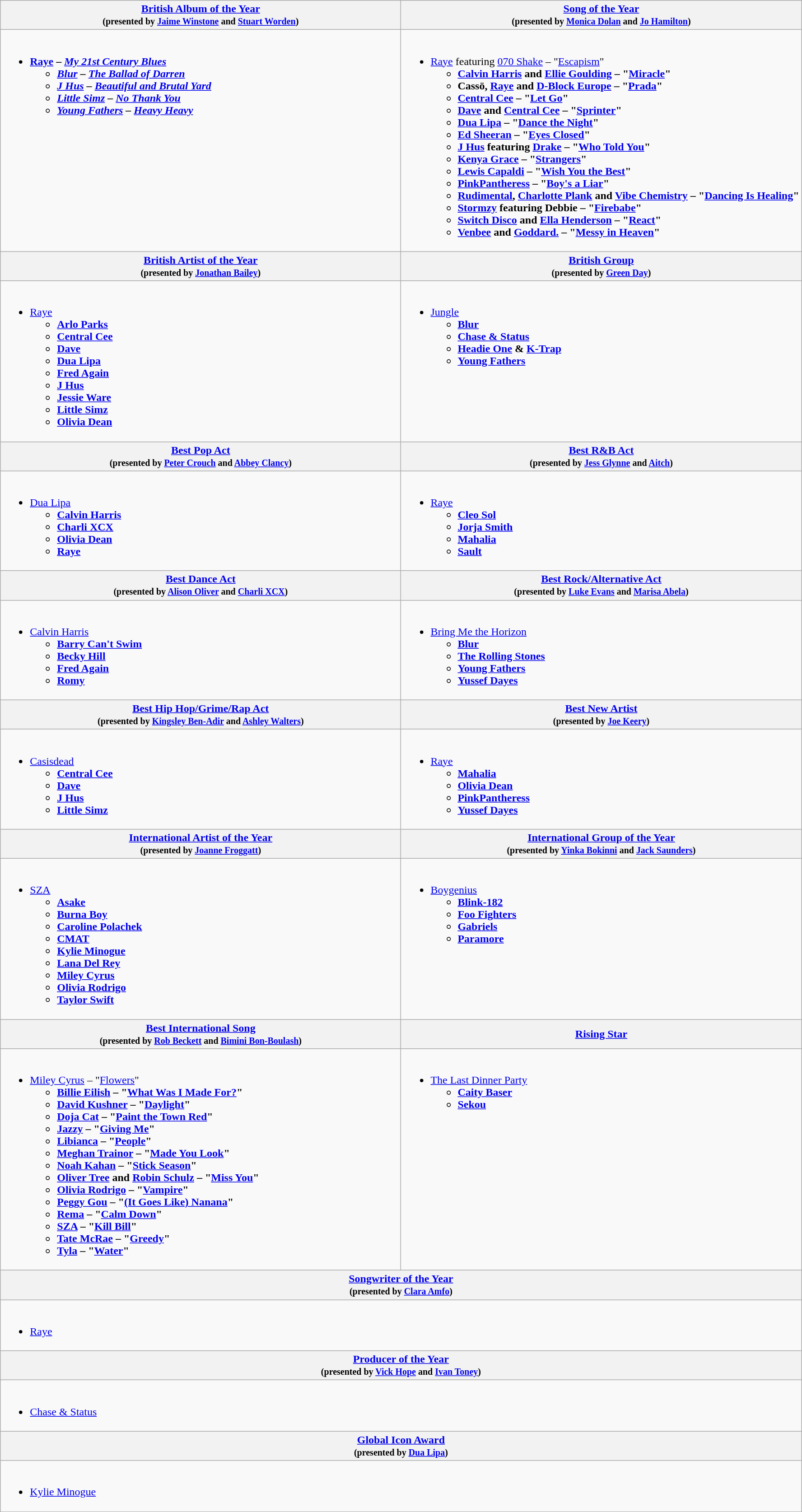<table class="wikitable">
<tr>
<th width="40%"><a href='#'>British Album of the Year</a><br><small>(presented by <a href='#'>Jaime Winstone</a> and <a href='#'>Stuart Worden</a>)</small></th>
<th width="40%"><a href='#'>Song of the Year</a><br><small>(presented by <a href='#'>Monica Dolan</a> and <a href='#'>Jo Hamilton</a>)</small></th>
</tr>
<tr>
<td valign="top"><br><ul><li><strong><a href='#'>Raye</a> – <em><a href='#'>My 21st Century Blues</a><strong><em><ul><li><a href='#'>Blur</a> – </em><a href='#'>The Ballad of Darren</a><em></li><li><a href='#'>J Hus</a> – </em><a href='#'>Beautiful and Brutal Yard</a><em></li><li><a href='#'>Little Simz</a> – </em><a href='#'>No Thank You</a><em></li><li><a href='#'>Young Fathers</a> – </em><a href='#'>Heavy Heavy</a><em></li></ul></li></ul></td>
<td valign="top"><br><ul><li></strong><a href='#'>Raye</a> featuring <a href='#'>070 Shake</a> – "<a href='#'>Escapism</a>"<strong><ul><li><a href='#'>Calvin Harris</a> and <a href='#'>Ellie Goulding</a> – "<a href='#'>Miracle</a>"</li><li>Cassö, <a href='#'>Raye</a> and <a href='#'>D-Block Europe</a> – "<a href='#'>Prada</a>"</li><li><a href='#'>Central Cee</a> – "<a href='#'>Let Go</a>"</li><li><a href='#'>Dave</a> and <a href='#'>Central Cee</a> – "<a href='#'>Sprinter</a>"</li><li><a href='#'>Dua Lipa</a> – "<a href='#'>Dance the Night</a>"</li><li><a href='#'>Ed Sheeran</a> – "<a href='#'>Eyes Closed</a>"</li><li><a href='#'>J Hus</a> featuring <a href='#'>Drake</a> – "<a href='#'>Who Told You</a>"</li><li><a href='#'>Kenya Grace</a> – "<a href='#'>Strangers</a>"</li><li><a href='#'>Lewis Capaldi</a> – "<a href='#'>Wish You the Best</a>"</li><li><a href='#'>PinkPantheress</a> – "<a href='#'>Boy's a Liar</a>"</li><li><a href='#'>Rudimental</a>, <a href='#'>Charlotte Plank</a> and <a href='#'>Vibe Chemistry</a> – "<a href='#'>Dancing Is Healing</a>"</li><li><a href='#'>Stormzy</a> featuring Debbie – "<a href='#'>Firebabe</a>"</li><li><a href='#'>Switch Disco</a> and <a href='#'>Ella Henderson</a> – "<a href='#'>React</a>"</li><li><a href='#'>Venbee</a> and <a href='#'>Goddard.</a> – "<a href='#'>Messy in Heaven</a>"</li></ul></li></ul></td>
</tr>
<tr>
<th width="50%"><a href='#'>British Artist of the Year</a> <br><small>(presented by <a href='#'>Jonathan Bailey</a>)</small></th>
<th width="50%"><a href='#'>British Group</a><br><small>(presented by <a href='#'>Green Day</a>)</small></th>
</tr>
<tr>
<td valign="top"><br><ul><li></strong><a href='#'>Raye</a><strong><ul><li><a href='#'>Arlo Parks</a></li><li><a href='#'>Central Cee</a></li><li><a href='#'>Dave</a></li><li><a href='#'>Dua Lipa</a></li><li><a href='#'>Fred Again</a></li><li><a href='#'>J Hus</a></li><li><a href='#'>Jessie Ware</a></li><li><a href='#'>Little Simz</a></li><li><a href='#'>Olivia Dean</a></li></ul></li></ul></td>
<td valign="top"><br><ul><li></strong><a href='#'>Jungle</a><strong><ul><li><a href='#'>Blur</a></li><li><a href='#'>Chase & Status</a></li><li><a href='#'>Headie One</a> & <a href='#'>K-Trap</a></li><li><a href='#'>Young Fathers</a></li></ul></li></ul></td>
</tr>
<tr>
<th width="50%"><a href='#'>Best Pop Act</a> <br><small>(presented by <a href='#'>Peter Crouch</a> and <a href='#'>Abbey Clancy</a>)</small></th>
<th width="50%"><a href='#'>Best R&B Act</a> <br><small>(presented by <a href='#'>Jess Glynne</a> and <a href='#'>Aitch</a>)</small></th>
</tr>
<tr>
<td valign="top"><br><ul><li></strong><a href='#'>Dua Lipa</a><strong><ul><li><a href='#'>Calvin Harris</a></li><li><a href='#'>Charli XCX</a></li><li><a href='#'>Olivia Dean</a></li><li><a href='#'>Raye</a></li></ul></li></ul></td>
<td valign="top"><br><ul><li></strong><a href='#'>Raye</a><strong><ul><li><a href='#'>Cleo Sol</a></li><li><a href='#'>Jorja Smith</a></li><li><a href='#'>Mahalia</a></li><li><a href='#'>Sault</a></li></ul></li></ul></td>
</tr>
<tr>
<th width="50%"><a href='#'>Best Dance Act</a> <br><small>(presented by <a href='#'>Alison Oliver</a> and <a href='#'>Charli XCX</a>)</small></th>
<th width="50%"><a href='#'>Best Rock/Alternative Act</a><br><small>(presented by <a href='#'>Luke Evans</a> and <a href='#'>Marisa Abela</a>)</small></th>
</tr>
<tr>
<td valign="top"><br><ul><li></strong><a href='#'>Calvin Harris</a><strong><ul><li><a href='#'>Barry Can't Swim</a></li><li><a href='#'>Becky Hill</a></li><li><a href='#'>Fred Again</a></li><li><a href='#'>Romy</a></li></ul></li></ul></td>
<td valign="top"><br><ul><li></strong><a href='#'>Bring Me the Horizon</a><strong><ul><li><a href='#'>Blur</a></li><li><a href='#'>The Rolling Stones</a></li><li><a href='#'>Young Fathers</a></li><li><a href='#'>Yussef Dayes</a></li></ul></li></ul></td>
</tr>
<tr>
<th width="50%"><a href='#'>Best Hip Hop/Grime/Rap Act</a> <br><small>(presented by <a href='#'>Kingsley Ben-Adir</a> and <a href='#'>Ashley Walters</a>)</small></th>
<th width="50%"><a href='#'>Best New Artist</a> <br><small>(presented by <a href='#'>Joe Keery</a>)</small></th>
</tr>
<tr>
<td valign="top"><br><ul><li></strong><a href='#'>Casisdead</a><strong><ul><li><a href='#'>Central Cee</a></li><li><a href='#'>Dave</a></li><li><a href='#'>J Hus</a></li><li><a href='#'>Little Simz</a></li></ul></li></ul></td>
<td valign="top"><br><ul><li></strong><a href='#'>Raye</a><strong><ul><li><a href='#'>Mahalia</a></li><li><a href='#'>Olivia Dean</a></li><li><a href='#'>PinkPantheress</a></li><li><a href='#'>Yussef Dayes</a></li></ul></li></ul></td>
</tr>
<tr>
<th width="50%"><a href='#'>International Artist of the Year</a> <br><small>(presented by <a href='#'>Joanne Froggatt</a>)</small></th>
<th width="50%"><a href='#'>International Group of the Year</a> <br><small>(presented by <a href='#'>Yinka Bokinni</a> and <a href='#'>Jack Saunders</a>)</small></th>
</tr>
<tr>
<td valign="top"><br><ul><li></strong><a href='#'>SZA</a><strong><ul><li><a href='#'>Asake</a></li><li><a href='#'>Burna Boy</a></li><li><a href='#'>Caroline Polachek</a></li><li><a href='#'>CMAT</a></li><li><a href='#'>Kylie Minogue</a></li><li><a href='#'>Lana Del Rey</a></li><li><a href='#'>Miley Cyrus</a></li><li><a href='#'>Olivia Rodrigo</a></li><li><a href='#'>Taylor Swift</a></li></ul></li></ul></td>
<td valign="top"><br><ul><li></strong><a href='#'>Boygenius</a><strong><ul><li><a href='#'>Blink-182</a></li><li><a href='#'>Foo Fighters</a></li><li><a href='#'>Gabriels</a></li><li><a href='#'>Paramore</a></li></ul></li></ul></td>
</tr>
<tr>
<th width="50%"><a href='#'>Best International Song</a> <br><small>(presented by <a href='#'>Rob Beckett</a> and <a href='#'>Bimini Bon-Boulash</a>)</small></th>
<th width="50%"><a href='#'>Rising Star</a></th>
</tr>
<tr>
<td valign="top"><br><ul><li></strong><a href='#'>Miley Cyrus</a> – "<a href='#'>Flowers</a>"<strong><ul><li><a href='#'>Billie Eilish</a> – "<a href='#'>What Was I Made For?</a>"</li><li><a href='#'>David Kushner</a> – "<a href='#'>Daylight</a>"</li><li><a href='#'>Doja Cat</a> – "<a href='#'>Paint the Town Red</a>"</li><li><a href='#'>Jazzy</a> – "<a href='#'>Giving Me</a>"</li><li><a href='#'>Libianca</a> – "<a href='#'>People</a>"</li><li><a href='#'>Meghan Trainor</a> – "<a href='#'>Made You Look</a>"</li><li><a href='#'>Noah Kahan</a> – "<a href='#'>Stick Season</a>"</li><li><a href='#'>Oliver Tree</a> and <a href='#'>Robin Schulz</a> – "<a href='#'>Miss You</a>"</li><li><a href='#'>Olivia Rodrigo</a> – "<a href='#'>Vampire</a>"</li><li><a href='#'>Peggy Gou</a> – "<a href='#'>(It Goes Like) Nanana</a>"</li><li><a href='#'>Rema</a> – "<a href='#'>Calm Down</a>"</li><li><a href='#'>SZA</a> – "<a href='#'>Kill Bill</a>"</li><li><a href='#'>Tate McRae</a> – "<a href='#'>Greedy</a>"</li><li><a href='#'>Tyla</a> – "<a href='#'>Water</a>"</li></ul></li></ul></td>
<td valign="top"><br><ul><li></strong><a href='#'>The Last Dinner Party</a><strong><ul><li><a href='#'>Caity Baser</a></li><li><a href='#'>Sekou</a></li></ul></li></ul></td>
</tr>
<tr>
<th colspan="2"><a href='#'>Songwriter of the Year</a> <br><small>(presented by <a href='#'>Clara Amfo</a>)</small></th>
</tr>
<tr>
<td colspan="2"><br><ul><li></strong><a href='#'>Raye</a><strong></li></ul></td>
</tr>
<tr>
<th colspan="2" width="50%"><a href='#'>Producer of the Year</a> <br><small>(presented by <a href='#'>Vick Hope</a> and <a href='#'>Ivan Toney</a>)</small></th>
</tr>
<tr>
<td colspan="2" valign="top"><br><ul><li></strong><a href='#'>Chase & Status</a><strong></li></ul></td>
</tr>
<tr>
<th colspan="2" width="50%"><a href='#'>Global Icon Award</a><br><small>(presented by <a href='#'>Dua Lipa</a>)</small></th>
</tr>
<tr>
<td colspan="2" valign="top"><br><ul><li></strong><a href='#'>Kylie Minogue</a><strong></li></ul></td>
</tr>
</table>
